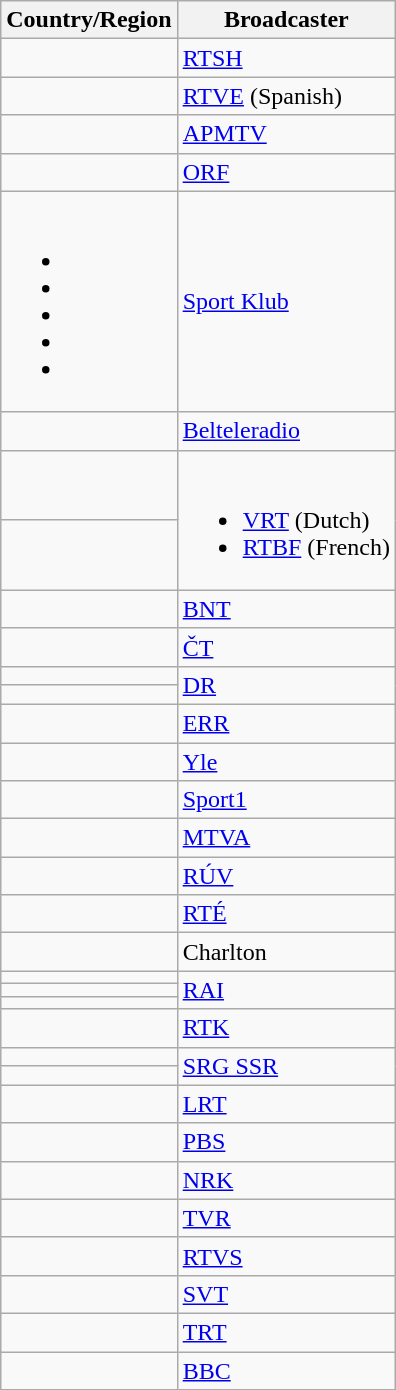<table class="wikitable">
<tr>
<th>Country/Region</th>
<th>Broadcaster</th>
</tr>
<tr>
<td></td>
<td><a href='#'>RTSH</a></td>
</tr>
<tr>
<td></td>
<td><a href='#'>RTVE</a> (Spanish)</td>
</tr>
<tr>
<td></td>
<td><a href='#'>APMTV</a></td>
</tr>
<tr>
<td></td>
<td><a href='#'>ORF</a></td>
</tr>
<tr>
<td><br><ul><li></li><li></li><li></li><li></li><li></li></ul></td>
<td><a href='#'>Sport Klub</a></td>
</tr>
<tr>
<td></td>
<td><a href='#'>Belteleradio</a></td>
</tr>
<tr>
<td></td>
<td rowspan="2"><br><ul><li><a href='#'>VRT</a> (Dutch)</li><li><a href='#'>RTBF</a> (French)</li></ul></td>
</tr>
<tr>
<td></td>
</tr>
<tr>
<td></td>
<td><a href='#'>BNT</a></td>
</tr>
<tr>
<td></td>
<td><a href='#'>ČT</a></td>
</tr>
<tr>
<td></td>
<td rowspan="2"><a href='#'>DR</a></td>
</tr>
<tr>
<td></td>
</tr>
<tr>
<td></td>
<td><a href='#'>ERR</a></td>
</tr>
<tr>
<td></td>
<td><a href='#'>Yle</a></td>
</tr>
<tr>
<td></td>
<td><a href='#'>Sport1</a></td>
</tr>
<tr>
<td></td>
<td><a href='#'>MTVA</a></td>
</tr>
<tr>
<td></td>
<td><a href='#'>RÚV</a></td>
</tr>
<tr>
<td></td>
<td><a href='#'>RTÉ</a></td>
</tr>
<tr>
<td></td>
<td>Charlton</td>
</tr>
<tr>
<td></td>
<td rowspan="3"><a href='#'>RAI</a></td>
</tr>
<tr>
<td></td>
</tr>
<tr>
<td></td>
</tr>
<tr>
<td></td>
<td><a href='#'>RTK</a></td>
</tr>
<tr>
<td></td>
<td rowspan="2"><a href='#'>SRG SSR</a></td>
</tr>
<tr>
<td></td>
</tr>
<tr>
<td></td>
<td><a href='#'>LRT</a></td>
</tr>
<tr>
<td></td>
<td><a href='#'>PBS</a></td>
</tr>
<tr>
<td></td>
<td><a href='#'>NRK</a></td>
</tr>
<tr>
<td></td>
<td><a href='#'>TVR</a></td>
</tr>
<tr>
<td></td>
<td><a href='#'>RTVS</a></td>
</tr>
<tr>
<td></td>
<td><a href='#'>SVT</a></td>
</tr>
<tr>
<td></td>
<td><a href='#'>TRT</a></td>
</tr>
<tr>
<td></td>
<td><a href='#'>BBC</a></td>
</tr>
</table>
